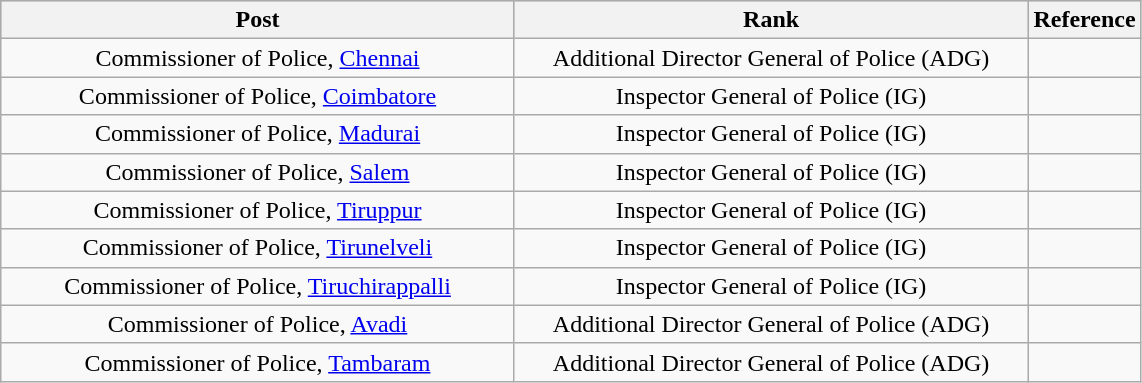<table class="wikitable" style="text-align:center">
<tr style="background:#cccccc">
<th scope="col" style="width: 335px;">Post</th>
<th scope="col" style="width: 335px;">Rank</th>
<th scope="col" style="width: 30px;">Reference</th>
</tr>
<tr>
<td>Commissioner of Police, <a href='#'>Chennai</a></td>
<td>Additional Director General of Police (ADG)</td>
<td></td>
</tr>
<tr>
<td>Commissioner of Police, <a href='#'>Coimbatore</a></td>
<td>Inspector General of Police (IG)</td>
<td></td>
</tr>
<tr>
<td>Commissioner of Police, <a href='#'>Madurai</a></td>
<td>Inspector General of Police (IG)</td>
<td></td>
</tr>
<tr>
<td>Commissioner of Police, <a href='#'>Salem</a></td>
<td>Inspector General of Police (IG)</td>
<td></td>
</tr>
<tr>
<td>Commissioner of Police, <a href='#'>Tiruppur</a></td>
<td>Inspector General of Police (IG)</td>
<td></td>
</tr>
<tr>
<td>Commissioner of Police, <a href='#'>Tirunelveli</a></td>
<td>Inspector General of Police (IG)</td>
<td></td>
</tr>
<tr>
<td>Commissioner of Police, <a href='#'>Tiruchirappalli</a></td>
<td>Inspector General of Police (IG)</td>
<td></td>
</tr>
<tr>
<td>Commissioner of Police, <a href='#'>Avadi</a></td>
<td>Additional Director General of Police (ADG)</td>
<td></td>
</tr>
<tr>
<td>Commissioner of Police, <a href='#'>Tambaram</a></td>
<td>Additional Director General of Police (ADG)</td>
<td></td>
</tr>
</table>
